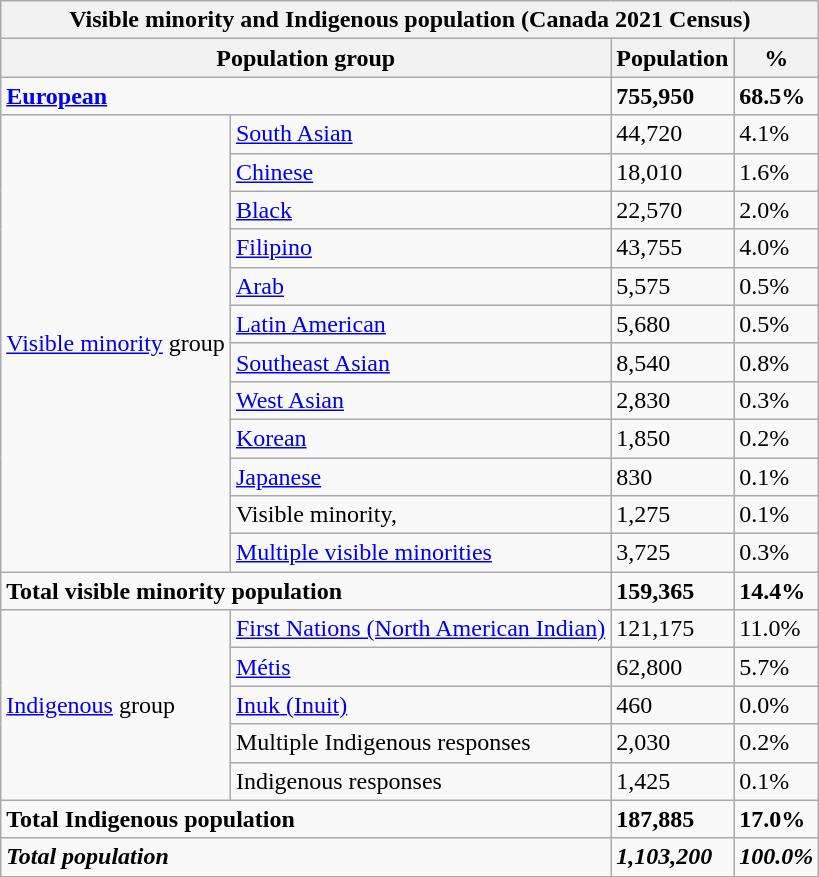<table class="wikitable">
<tr>
<th colspan=4>Visible minority and Indigenous population (Canada 2021 Census)</th>
</tr>
<tr>
<th colspan="2">Population group</th>
<th>Population</th>
<th>%</th>
</tr>
<tr>
<td colspan="2"><strong><a href='#'>European</a></strong></td>
<td><strong>755,950</strong></td>
<td><strong>68.5%</strong></td>
</tr>
<tr>
<td rowspan="12"><a href='#'>Visible minority</a> group<br></td>
<td><a href='#'>South Asian</a></td>
<td>44,720</td>
<td>4.1%</td>
</tr>
<tr>
<td><a href='#'>Chinese</a></td>
<td>18,010</td>
<td>1.6%</td>
</tr>
<tr>
<td><a href='#'>Black</a></td>
<td>22,570</td>
<td>2.0%</td>
</tr>
<tr>
<td><a href='#'>Filipino</a></td>
<td>43,755</td>
<td>4.0%</td>
</tr>
<tr>
<td><a href='#'>Arab</a></td>
<td>5,575</td>
<td>0.5%</td>
</tr>
<tr>
<td><a href='#'>Latin American</a></td>
<td>5,680</td>
<td>0.5%</td>
</tr>
<tr>
<td><a href='#'>Southeast Asian</a></td>
<td>8,540</td>
<td>0.8%</td>
</tr>
<tr>
<td><a href='#'>West Asian</a></td>
<td>2,830</td>
<td>0.3%</td>
</tr>
<tr>
<td><a href='#'>Korean</a></td>
<td>1,850</td>
<td>0.2%</td>
</tr>
<tr>
<td><a href='#'>Japanese</a></td>
<td>830</td>
<td>0.1%</td>
</tr>
<tr>
<td>Visible minority, </td>
<td>1,275</td>
<td>0.1%</td>
</tr>
<tr>
<td><a href='#'>Multiple visible minorities</a></td>
<td>3,725</td>
<td>0.3%</td>
</tr>
<tr>
<td colspan="2"><strong>Total visible minority population</strong></td>
<td><strong>159,365</strong></td>
<td><strong>14.4%</strong></td>
</tr>
<tr>
<td rowspan="5"><a href='#'>Indigenous</a> group<br></td>
<td><a href='#'>First Nations (North American Indian)</a></td>
<td>121,175</td>
<td>11.0%</td>
</tr>
<tr>
<td><a href='#'>Métis</a></td>
<td>62,800</td>
<td>5.7%</td>
</tr>
<tr>
<td><a href='#'>Inuk (Inuit)</a></td>
<td>460</td>
<td>0.0%</td>
</tr>
<tr>
<td>Multiple Indigenous responses</td>
<td>2,030</td>
<td>0.2%</td>
</tr>
<tr>
<td>Indigenous responses </td>
<td>1,425</td>
<td>0.1%</td>
</tr>
<tr>
<td colspan="2"><strong>Total Indigenous population</strong></td>
<td><strong>187,885</strong></td>
<td><strong>17.0%</strong></td>
</tr>
<tr>
<td colspan="2"><strong><em>Total population</em></strong></td>
<td><strong><em>1,103,200</em></strong></td>
<td><strong><em>100.0%</em></strong></td>
</tr>
</table>
